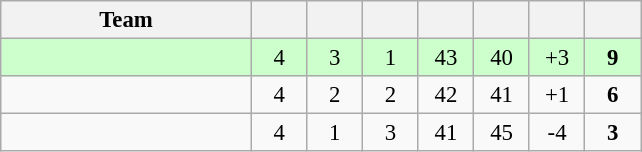<table class="wikitable" style="text-align:center;font-size:95%">
<tr>
<th width=160>Team</th>
<th width=30></th>
<th width=30></th>
<th width=30></th>
<th width=30></th>
<th width=30></th>
<th width=30></th>
<th width=30></th>
</tr>
<tr bgcolor=ccffcc>
<td align="left"></td>
<td>4</td>
<td>3</td>
<td>1</td>
<td>43</td>
<td>40</td>
<td>+3</td>
<td><strong>9</strong></td>
</tr>
<tr>
<td align="left"></td>
<td>4</td>
<td>2</td>
<td>2</td>
<td>42</td>
<td>41</td>
<td>+1</td>
<td><strong>6</strong></td>
</tr>
<tr>
<td align="left"></td>
<td>4</td>
<td>1</td>
<td>3</td>
<td>41</td>
<td>45</td>
<td>-4</td>
<td><strong>3</strong></td>
</tr>
</table>
